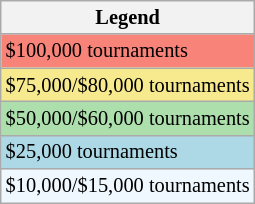<table class=wikitable style="font-size:85%">
<tr>
<th>Legend</th>
</tr>
<tr style="background:#f88379;">
<td>$100,000 tournaments</td>
</tr>
<tr style="background:#f7e98e;">
<td>$75,000/$80,000 tournaments</td>
</tr>
<tr style="background:#addfad;">
<td>$50,000/$60,000 tournaments</td>
</tr>
<tr style="background:lightblue;">
<td>$25,000 tournaments</td>
</tr>
<tr style="background:#f0f8ff;">
<td>$10,000/$15,000 tournaments</td>
</tr>
</table>
